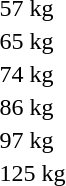<table>
<tr>
<td>57 kg</td>
<td></td>
<td></td>
<td></td>
</tr>
<tr>
<td>65 kg</td>
<td></td>
<td></td>
<td></td>
</tr>
<tr>
<td>74 kg</td>
<td></td>
<td></td>
<td></td>
</tr>
<tr>
<td>86 kg</td>
<td></td>
<td></td>
<td></td>
</tr>
<tr>
<td>97 kg</td>
<td></td>
<td></td>
<td></td>
</tr>
<tr>
<td>125 kg</td>
<td></td>
<td></td>
<td></td>
</tr>
</table>
